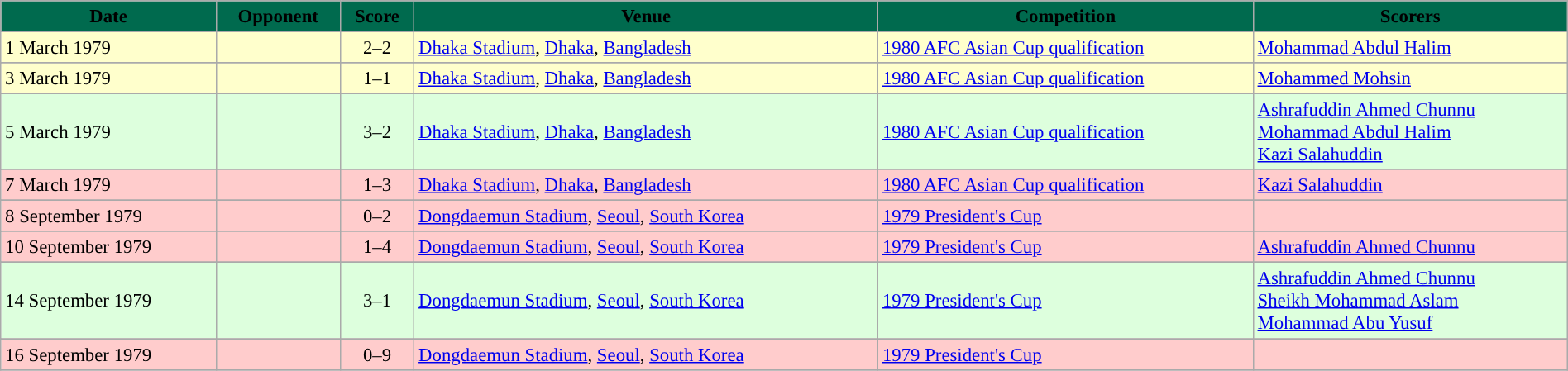<table class="wikitable" width=100% style="text-align:left;font-size:95%;">
<tr>
<th style="background:#006a4e;"><span>Date</span></th>
<th style="background:#006a4e;"><span>Opponent</span></th>
<th style="background:#006a4e;"><span>Score</span></th>
<th style="background:#006a4e;"><span>Venue</span></th>
<th style="background:#006a4e;"><span>Competition</span></th>
<th style="background:#006a4e;"><span>Scorers</span></th>
</tr>
<tr>
</tr>
<tr style="background:#ffc;">
<td>1 March 1979</td>
<td></td>
<td style="text-align: center">2–2</td>
<td> <a href='#'>Dhaka Stadium</a>, <a href='#'>Dhaka</a>, <a href='#'>Bangladesh</a></td>
<td><a href='#'>1980 AFC Asian Cup qualification</a></td>
<td><a href='#'>Mohammad Abdul Halim</a> </td>
</tr>
<tr>
</tr>
<tr style="background:#ffc;">
<td>3 March 1979</td>
<td></td>
<td style="text-align: center">1–1</td>
<td> <a href='#'>Dhaka Stadium</a>, <a href='#'>Dhaka</a>, <a href='#'>Bangladesh</a></td>
<td><a href='#'>1980 AFC Asian Cup qualification</a></td>
<td><a href='#'>Mohammed Mohsin</a> </td>
</tr>
<tr>
</tr>
<tr style="background:#dfd;">
<td>5 March 1979</td>
<td></td>
<td style="text-align: center">3–2</td>
<td> <a href='#'>Dhaka Stadium</a>, <a href='#'>Dhaka</a>, <a href='#'>Bangladesh</a></td>
<td><a href='#'>1980 AFC Asian Cup qualification</a></td>
<td><a href='#'>Ashrafuddin Ahmed Chunnu</a> <br><a href='#'>Mohammad Abdul Halim</a> <br> <a href='#'>Kazi Salahuddin</a> </td>
</tr>
<tr>
</tr>
<tr style="background:#fcc;">
<td>7 March 1979</td>
<td></td>
<td style="text-align: center">1–3</td>
<td> <a href='#'>Dhaka Stadium</a>, <a href='#'>Dhaka</a>, <a href='#'>Bangladesh</a></td>
<td><a href='#'>1980 AFC Asian Cup qualification</a></td>
<td><a href='#'>Kazi Salahuddin</a> </td>
</tr>
<tr>
</tr>
<tr style="background:#fcc;">
<td>8 September 1979</td>
<td></td>
<td style="text-align: center">0–2</td>
<td> <a href='#'>Dongdaemun Stadium</a>, <a href='#'>Seoul</a>, <a href='#'>South Korea</a></td>
<td><a href='#'>1979 President's Cup</a></td>
<td></td>
</tr>
<tr>
</tr>
<tr style="background:#fcc;">
<td>10 September 1979</td>
<td></td>
<td style="text-align: center">1–4</td>
<td> <a href='#'>Dongdaemun Stadium</a>, <a href='#'>Seoul</a>, <a href='#'>South Korea</a></td>
<td><a href='#'>1979 President's Cup</a></td>
<td><a href='#'>Ashrafuddin Ahmed Chunnu</a> </td>
</tr>
<tr>
</tr>
<tr style="background:#dfd;">
<td>14 September 1979</td>
<td></td>
<td style="text-align: center">3–1</td>
<td> <a href='#'>Dongdaemun Stadium</a>, <a href='#'>Seoul</a>, <a href='#'>South Korea</a></td>
<td><a href='#'>1979 President's Cup</a></td>
<td><a href='#'>Ashrafuddin Ahmed Chunnu</a> <br><a href='#'>Sheikh Mohammad Aslam</a> <br> <a href='#'>Mohammad Abu Yusuf</a> </td>
</tr>
<tr>
</tr>
<tr style="background:#fcc;">
<td>16 September 1979</td>
<td></td>
<td style="text-align: center">0–9</td>
<td> <a href='#'>Dongdaemun Stadium</a>, <a href='#'>Seoul</a>, <a href='#'>South Korea</a></td>
<td><a href='#'>1979 President's Cup</a></td>
<td></td>
</tr>
<tr>
</tr>
</table>
